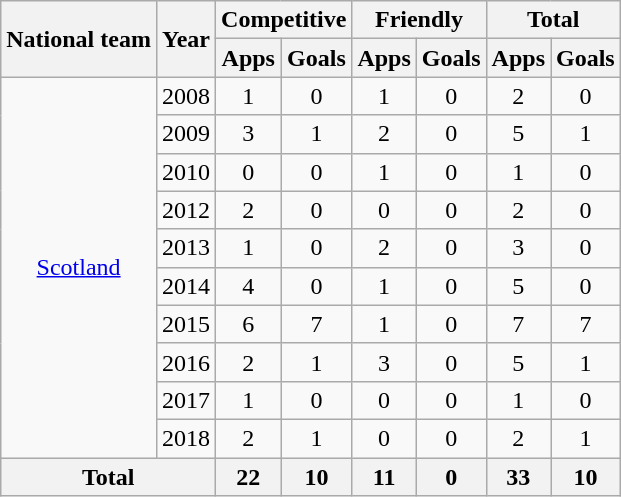<table class="wikitable" style="text-align:center">
<tr>
<th rowspan="2">National team</th>
<th rowspan="2">Year</th>
<th colspan="2">Competitive</th>
<th colspan="2">Friendly</th>
<th colspan="2">Total</th>
</tr>
<tr>
<th>Apps</th>
<th>Goals</th>
<th>Apps</th>
<th>Goals</th>
<th>Apps</th>
<th>Goals</th>
</tr>
<tr>
<td rowspan="10"><a href='#'>Scotland</a></td>
<td>2008</td>
<td>1</td>
<td>0</td>
<td>1</td>
<td>0</td>
<td>2</td>
<td>0</td>
</tr>
<tr>
<td>2009</td>
<td>3</td>
<td>1</td>
<td>2</td>
<td>0</td>
<td>5</td>
<td>1</td>
</tr>
<tr>
<td>2010</td>
<td>0</td>
<td>0</td>
<td>1</td>
<td>0</td>
<td>1</td>
<td>0</td>
</tr>
<tr>
<td>2012</td>
<td>2</td>
<td>0</td>
<td>0</td>
<td>0</td>
<td>2</td>
<td>0</td>
</tr>
<tr>
<td>2013</td>
<td>1</td>
<td>0</td>
<td>2</td>
<td>0</td>
<td>3</td>
<td>0</td>
</tr>
<tr>
<td>2014</td>
<td>4</td>
<td>0</td>
<td>1</td>
<td>0</td>
<td>5</td>
<td>0</td>
</tr>
<tr>
<td>2015</td>
<td>6</td>
<td>7</td>
<td>1</td>
<td>0</td>
<td>7</td>
<td>7</td>
</tr>
<tr>
<td>2016</td>
<td>2</td>
<td>1</td>
<td>3</td>
<td>0</td>
<td>5</td>
<td>1</td>
</tr>
<tr>
<td>2017</td>
<td>1</td>
<td>0</td>
<td>0</td>
<td>0</td>
<td>1</td>
<td>0</td>
</tr>
<tr>
<td>2018</td>
<td>2</td>
<td>1</td>
<td>0</td>
<td>0</td>
<td>2</td>
<td>1</td>
</tr>
<tr>
<th colspan="2">Total</th>
<th>22</th>
<th>10</th>
<th>11</th>
<th>0</th>
<th>33</th>
<th>10</th>
</tr>
</table>
